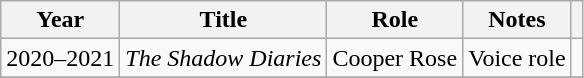<table class="wikitable sortable">
<tr>
<th>Year</th>
<th>Title</th>
<th>Role</th>
<th class="unsortable">Notes</th>
<th class="unsortable"></th>
</tr>
<tr>
<td>2020–2021</td>
<td><em>The Shadow Diaries</em></td>
<td>Cooper Rose</td>
<td>Voice role</td>
<td style="text-align:center;"></td>
</tr>
<tr>
</tr>
</table>
